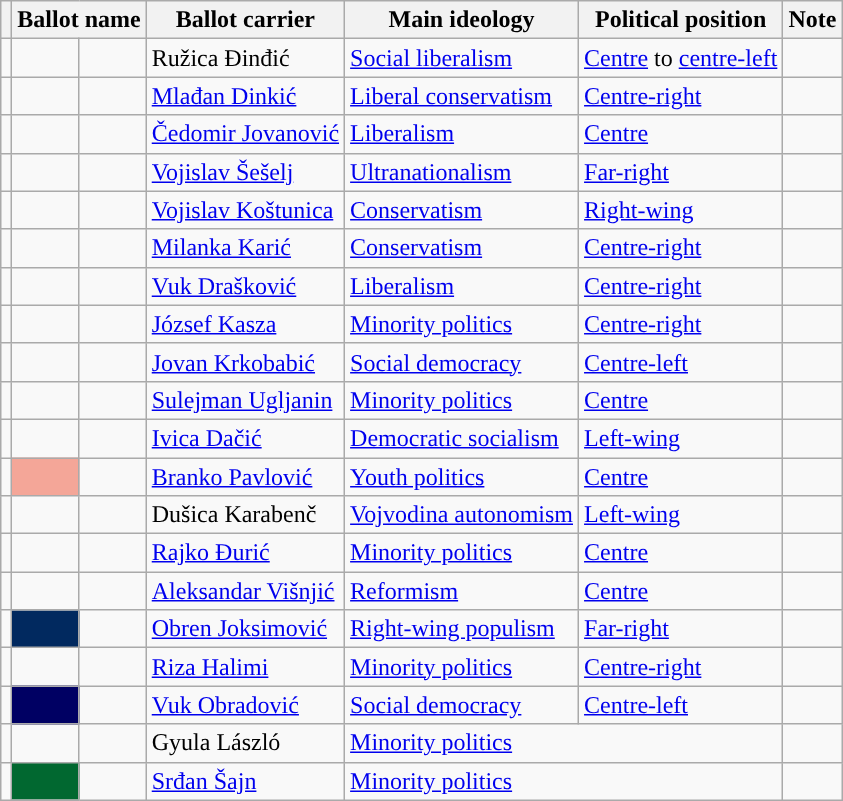<table class="wikitable">
<tr>
<th></th>
<th colspan="2">Ballot name</th>
<th>Ballot carrier</th>
<th>Main ideology</th>
<th>Political position</th>
<th>Note </th>
</tr>
<tr>
<td></td>
<td style="background:"></td>
<td></td>
<td>Ružica Đinđić</td>
<td><a href='#'>Social liberalism</a></td>
<td><a href='#'>Centre</a> to <a href='#'>centre-left</a></td>
<td></td>
</tr>
<tr>
<td></td>
<td style="background:"></td>
<td></td>
<td><a href='#'>Mlađan Dinkić</a></td>
<td><a href='#'>Liberal conservatism</a></td>
<td><a href='#'>Centre-right</a></td>
<td></td>
</tr>
<tr>
<td></td>
<td style="background:"></td>
<td></td>
<td><a href='#'>Čedomir Jovanović</a></td>
<td><a href='#'>Liberalism</a></td>
<td><a href='#'>Centre</a></td>
<td></td>
</tr>
<tr>
<td></td>
<td style="background:"></td>
<td></td>
<td><a href='#'>Vojislav Šešelj</a></td>
<td><a href='#'>Ultranationalism</a></td>
<td><a href='#'>Far-right</a></td>
<td></td>
</tr>
<tr>
<td></td>
<td style="background:"></td>
<td></td>
<td><a href='#'>Vojislav Koštunica</a></td>
<td><a href='#'>Conservatism</a></td>
<td><a href='#'>Right-wing</a></td>
<td></td>
</tr>
<tr>
<td></td>
<td style="background:"></td>
<td></td>
<td><a href='#'>Milanka Karić</a></td>
<td><a href='#'>Conservatism</a></td>
<td><a href='#'>Centre-right</a></td>
<td></td>
</tr>
<tr>
<td></td>
<td style="background:"></td>
<td></td>
<td><a href='#'>Vuk Drašković</a></td>
<td><a href='#'>Liberalism</a></td>
<td><a href='#'>Centre-right</a></td>
<td></td>
</tr>
<tr>
<td></td>
<td style="background:"></td>
<td></td>
<td><a href='#'>József Kasza</a></td>
<td><a href='#'>Minority politics</a></td>
<td><a href='#'>Centre-right</a></td>
<td></td>
</tr>
<tr>
<td></td>
<td style="background:"></td>
<td></td>
<td><a href='#'>Jovan Krkobabić</a></td>
<td><a href='#'>Social democracy</a></td>
<td><a href='#'>Centre-left</a></td>
<td></td>
</tr>
<tr>
<td></td>
<td style="background:"></td>
<td></td>
<td><a href='#'>Sulejman Ugljanin</a></td>
<td><a href='#'>Minority politics</a></td>
<td><a href='#'>Centre</a></td>
<td></td>
</tr>
<tr>
<td></td>
<td style="background:"></td>
<td></td>
<td><a href='#'>Ivica Dačić</a></td>
<td><a href='#'>Democratic socialism</a></td>
<td><a href='#'>Left-wing</a></td>
<td></td>
</tr>
<tr>
<td></td>
<td style="background:#F4A698"></td>
<td></td>
<td><a href='#'>Branko Pavlović</a></td>
<td><a href='#'>Youth politics</a></td>
<td><a href='#'>Centre</a></td>
<td></td>
</tr>
<tr>
<td></td>
<td style="background:"></td>
<td></td>
<td>Dušica Karabenč</td>
<td><a href='#'>Vojvodina autonomism</a></td>
<td><a href='#'>Left-wing</a></td>
<td></td>
</tr>
<tr>
<td></td>
<td style="background:"></td>
<td></td>
<td><a href='#'>Rajko Đurić</a></td>
<td><a href='#'>Minority politics</a></td>
<td><a href='#'>Centre</a></td>
<td></td>
</tr>
<tr>
<td></td>
<td style="background:"></td>
<td></td>
<td><a href='#'>Aleksandar Višnjić</a></td>
<td><a href='#'>Reformism</a></td>
<td><a href='#'>Centre</a></td>
<td></td>
</tr>
<tr>
<td></td>
<td style="background:#01295F"></td>
<td></td>
<td><a href='#'>Obren Joksimović</a></td>
<td><a href='#'>Right-wing populism</a></td>
<td><a href='#'>Far-right</a></td>
<td></td>
</tr>
<tr>
<td></td>
<td style="background:"></td>
<td></td>
<td><a href='#'>Riza Halimi</a></td>
<td><a href='#'>Minority politics</a></td>
<td><a href='#'>Centre-right</a></td>
<td></td>
</tr>
<tr>
<td></td>
<td style="background:#000063"></td>
<td></td>
<td><a href='#'>Vuk Obradović</a></td>
<td><a href='#'>Social democracy</a></td>
<td><a href='#'>Centre-left</a></td>
<td></td>
</tr>
<tr>
<td></td>
<td style="background:"></td>
<td></td>
<td>Gyula László</td>
<td colspan="2"><a href='#'>Minority politics</a></td>
<td></td>
</tr>
<tr>
<td></td>
<td style="background:#016830"></td>
<td></td>
<td><a href='#'>Srđan Šajn</a></td>
<td colspan="2"><a href='#'>Minority politics</a></td>
<td></td>
</tr>
</table>
